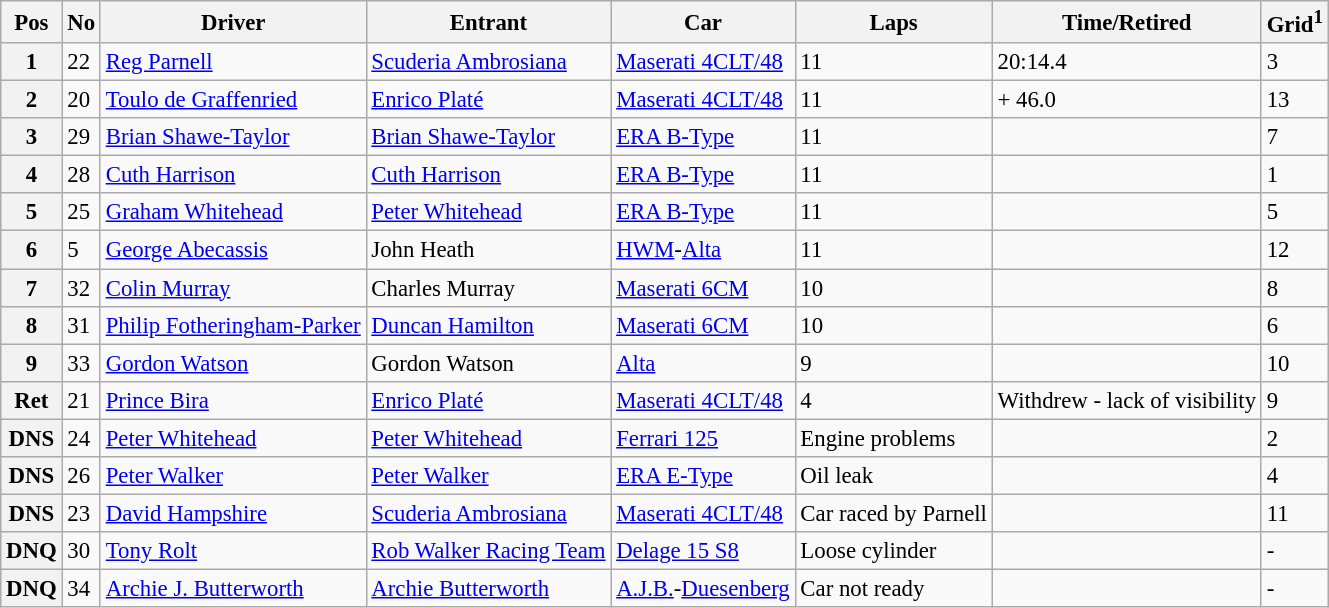<table class="wikitable" style="font-size: 95%;">
<tr>
<th>Pos</th>
<th>No</th>
<th>Driver</th>
<th>Entrant</th>
<th>Car</th>
<th>Laps</th>
<th>Time/Retired</th>
<th>Grid<sup>1</sup></th>
</tr>
<tr>
<th>1</th>
<td>22</td>
<td> <a href='#'>Reg Parnell</a></td>
<td><a href='#'>Scuderia Ambrosiana</a></td>
<td><a href='#'>Maserati 4CLT/48</a></td>
<td>11</td>
<td>20:14.4</td>
<td>3</td>
</tr>
<tr>
<th>2</th>
<td>20</td>
<td> <a href='#'>Toulo de Graffenried</a></td>
<td><a href='#'>Enrico Platé</a></td>
<td><a href='#'>Maserati 4CLT/48</a></td>
<td>11</td>
<td>+ 46.0</td>
<td>13</td>
</tr>
<tr>
<th>3</th>
<td>29</td>
<td> <a href='#'>Brian Shawe-Taylor</a></td>
<td><a href='#'>Brian Shawe-Taylor</a></td>
<td><a href='#'>ERA B-Type</a></td>
<td>11</td>
<td></td>
<td>7</td>
</tr>
<tr>
<th>4</th>
<td>28</td>
<td> <a href='#'>Cuth Harrison</a></td>
<td><a href='#'>Cuth Harrison</a></td>
<td><a href='#'>ERA B-Type</a></td>
<td>11</td>
<td></td>
<td>1</td>
</tr>
<tr>
<th>5</th>
<td>25</td>
<td> <a href='#'>Graham Whitehead</a></td>
<td><a href='#'>Peter Whitehead</a></td>
<td><a href='#'>ERA B-Type</a></td>
<td>11</td>
<td></td>
<td>5</td>
</tr>
<tr>
<th>6</th>
<td>5</td>
<td> <a href='#'>George Abecassis</a></td>
<td>John Heath</td>
<td><a href='#'>HWM</a>-<a href='#'>Alta</a></td>
<td>11</td>
<td></td>
<td>12</td>
</tr>
<tr>
<th>7</th>
<td>32</td>
<td> <a href='#'>Colin Murray</a></td>
<td>Charles Murray</td>
<td><a href='#'>Maserati 6CM</a></td>
<td>10</td>
<td></td>
<td>8</td>
</tr>
<tr>
<th>8</th>
<td>31</td>
<td> <a href='#'>Philip Fotheringham-Parker</a></td>
<td><a href='#'>Duncan Hamilton</a></td>
<td><a href='#'>Maserati 6CM</a></td>
<td>10</td>
<td></td>
<td>6</td>
</tr>
<tr>
<th>9</th>
<td>33</td>
<td> <a href='#'>Gordon Watson</a></td>
<td>Gordon Watson</td>
<td><a href='#'>Alta</a></td>
<td>9</td>
<td></td>
<td>10</td>
</tr>
<tr>
<th>Ret</th>
<td>21</td>
<td> <a href='#'>Prince Bira</a></td>
<td><a href='#'>Enrico Platé</a></td>
<td><a href='#'>Maserati 4CLT/48</a></td>
<td>4</td>
<td>Withdrew - lack of visibility</td>
<td>9</td>
</tr>
<tr>
<th>DNS</th>
<td>24</td>
<td> <a href='#'>Peter Whitehead</a></td>
<td><a href='#'>Peter Whitehead</a></td>
<td><a href='#'>Ferrari 125</a></td>
<td>Engine problems</td>
<td></td>
<td>2</td>
</tr>
<tr>
<th>DNS</th>
<td>26</td>
<td> <a href='#'>Peter Walker</a></td>
<td><a href='#'>Peter Walker</a></td>
<td><a href='#'>ERA E-Type</a></td>
<td>Oil leak</td>
<td></td>
<td>4</td>
</tr>
<tr>
<th>DNS</th>
<td>23</td>
<td> <a href='#'>David Hampshire</a></td>
<td><a href='#'>Scuderia Ambrosiana</a></td>
<td><a href='#'>Maserati 4CLT/48</a></td>
<td>Car raced by Parnell</td>
<td></td>
<td>11</td>
</tr>
<tr>
<th>DNQ</th>
<td>30</td>
<td> <a href='#'>Tony Rolt</a></td>
<td><a href='#'>Rob Walker Racing Team</a></td>
<td><a href='#'>Delage 15 S8</a></td>
<td>Loose cylinder</td>
<td></td>
<td>-</td>
</tr>
<tr>
<th>DNQ</th>
<td>34</td>
<td> <a href='#'>Archie J. Butterworth</a></td>
<td><a href='#'>Archie Butterworth</a></td>
<td><a href='#'>A.J.B.</a>-<a href='#'>Duesenberg</a></td>
<td>Car not ready</td>
<td></td>
<td>-</td>
</tr>
</table>
